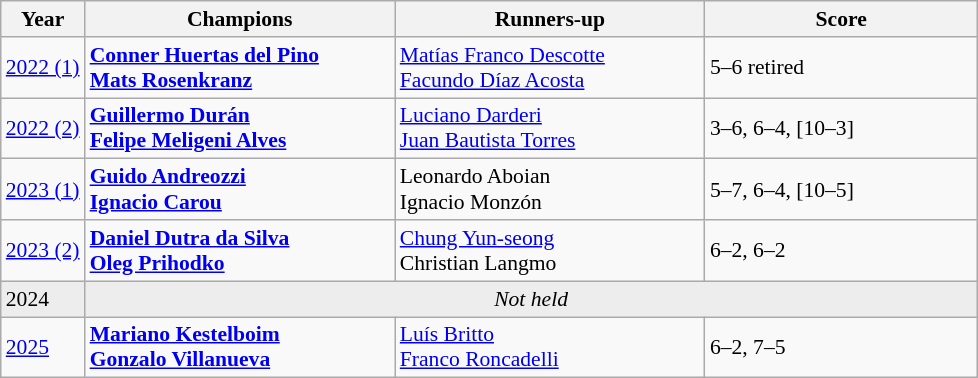<table class="wikitable" style="font-size:90%">
<tr>
<th>Year</th>
<th style="width:200px;">Champions</th>
<th style="width:200px;">Runners-up</th>
<th style="width:175px;">Score</th>
</tr>
<tr>
<td><a href='#'>2022 (1)</a></td>
<td> <strong><a href='#'>Conner Huertas del Pino</a></strong><br> <strong><a href='#'>Mats Rosenkranz</a></strong></td>
<td> <a href='#'>Matías Franco Descotte</a><br> <a href='#'>Facundo Díaz Acosta</a></td>
<td>5–6 retired</td>
</tr>
<tr>
<td><a href='#'>2022 (2)</a></td>
<td> <strong><a href='#'>Guillermo Durán</a></strong><br> <strong><a href='#'>Felipe Meligeni Alves</a></strong></td>
<td> <a href='#'>Luciano Darderi</a><br> <a href='#'>Juan Bautista Torres</a></td>
<td>3–6, 6–4, [10–3]</td>
</tr>
<tr>
<td><a href='#'>2023 (1)</a></td>
<td> <strong><a href='#'>Guido Andreozzi</a></strong><br> <strong><a href='#'>Ignacio Carou</a></strong></td>
<td> Leonardo Aboian<br> Ignacio Monzón</td>
<td>5–7, 6–4, [10–5]</td>
</tr>
<tr>
<td><a href='#'>2023 (2)</a></td>
<td> <strong><a href='#'>Daniel Dutra da Silva</a></strong><br> <strong><a href='#'>Oleg Prihodko</a></strong></td>
<td> <a href='#'>Chung Yun-seong</a><br> Christian Langmo</td>
<td>6–2, 6–2</td>
</tr>
<tr>
<td style="background:#ededed">2024</td>
<td colspan=3 align=center style="background:#ededed"><em>Not held</em></td>
</tr>
<tr>
<td><a href='#'>2025</a></td>
<td> <strong><a href='#'>Mariano Kestelboim</a></strong><br> <strong><a href='#'>Gonzalo Villanueva</a></strong></td>
<td> <a href='#'>Luís Britto</a><br> <a href='#'>Franco Roncadelli</a></td>
<td>6–2, 7–5</td>
</tr>
</table>
